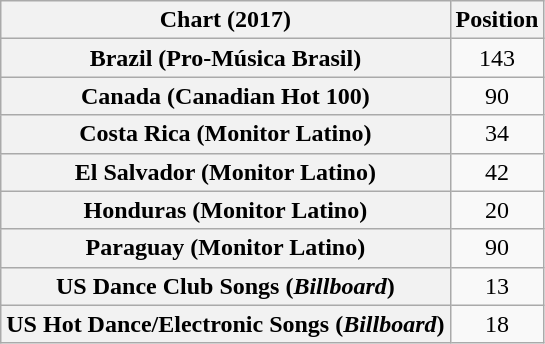<table class="wikitable sortable plainrowheaders" style="text-align:center">
<tr>
<th scope="col">Chart (2017)</th>
<th scope="col">Position</th>
</tr>
<tr>
<th scope="row">Brazil (Pro-Música Brasil)</th>
<td>143</td>
</tr>
<tr>
<th scope="row">Canada (Canadian Hot 100)</th>
<td>90</td>
</tr>
<tr>
<th scope="row">Costa Rica (Monitor Latino)</th>
<td>34</td>
</tr>
<tr>
<th scope="row">El Salvador (Monitor Latino)</th>
<td>42</td>
</tr>
<tr>
<th scope="row">Honduras (Monitor Latino)</th>
<td>20</td>
</tr>
<tr>
<th scope="row">Paraguay (Monitor Latino)</th>
<td>90</td>
</tr>
<tr>
<th scope="row">US Dance Club Songs (<em>Billboard</em>)</th>
<td>13</td>
</tr>
<tr>
<th scope="row">US Hot Dance/Electronic Songs (<em>Billboard</em>)</th>
<td>18</td>
</tr>
</table>
